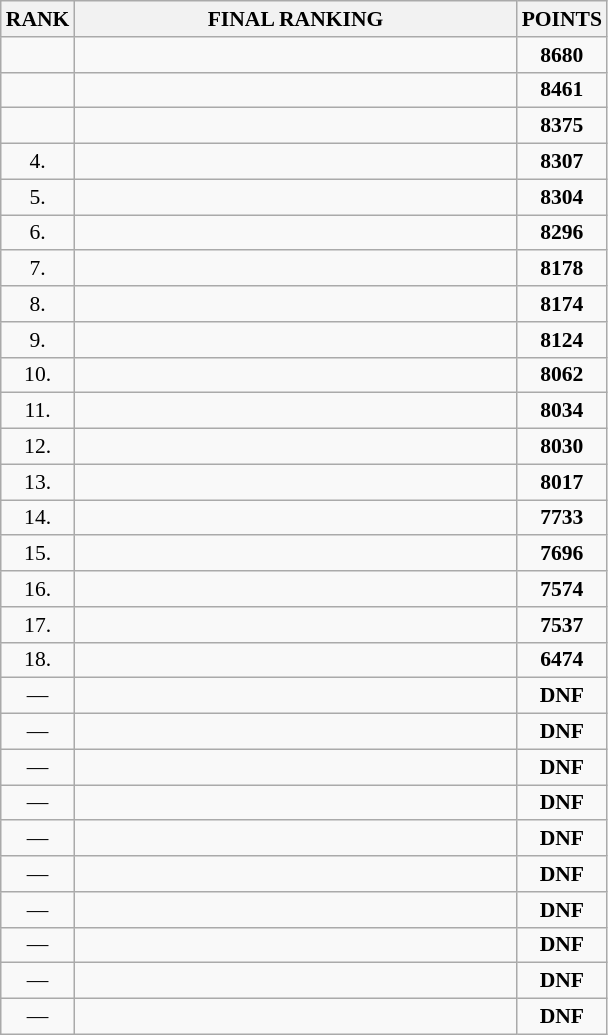<table class="wikitable" style="border-collapse: collapse; font-size: 90%;">
<tr>
<th>RANK</th>
<th align="center" style="width: 20em">FINAL RANKING</th>
<th>POINTS</th>
</tr>
<tr>
<td align="center"></td>
<td></td>
<td align="center"><strong>8680</strong></td>
</tr>
<tr>
<td align="center"></td>
<td></td>
<td align="center"><strong>8461</strong></td>
</tr>
<tr>
<td align="center"></td>
<td></td>
<td align="center"><strong>8375</strong></td>
</tr>
<tr>
<td align="center">4.</td>
<td></td>
<td align="center"><strong>8307</strong></td>
</tr>
<tr>
<td align="center">5.</td>
<td></td>
<td align="center"><strong>8304</strong></td>
</tr>
<tr>
<td align="center">6.</td>
<td></td>
<td align="center"><strong>8296</strong></td>
</tr>
<tr>
<td align="center">7.</td>
<td></td>
<td align="center"><strong>8178</strong></td>
</tr>
<tr>
<td align="center">8.</td>
<td></td>
<td align="center"><strong>8174</strong></td>
</tr>
<tr>
<td align="center">9.</td>
<td></td>
<td align="center"><strong>8124</strong></td>
</tr>
<tr>
<td align="center">10.</td>
<td></td>
<td align="center"><strong>8062</strong></td>
</tr>
<tr>
<td align="center">11.</td>
<td></td>
<td align="center"><strong>8034</strong></td>
</tr>
<tr>
<td align="center">12.</td>
<td></td>
<td align="center"><strong>8030</strong></td>
</tr>
<tr>
<td align="center">13.</td>
<td></td>
<td align="center"><strong>8017</strong></td>
</tr>
<tr>
<td align="center">14.</td>
<td></td>
<td align="center"><strong>7733</strong></td>
</tr>
<tr>
<td align="center">15.</td>
<td></td>
<td align="center"><strong>7696</strong></td>
</tr>
<tr>
<td align="center">16.</td>
<td></td>
<td align="center"><strong>7574</strong></td>
</tr>
<tr>
<td align="center">17.</td>
<td></td>
<td align="center"><strong>7537</strong></td>
</tr>
<tr>
<td align="center">18.</td>
<td></td>
<td align="center"><strong>6474</strong></td>
</tr>
<tr>
<td align="center">—</td>
<td></td>
<td align="center"><strong>DNF</strong></td>
</tr>
<tr>
<td align="center">—</td>
<td></td>
<td align="center"><strong>DNF</strong></td>
</tr>
<tr>
<td align="center">—</td>
<td></td>
<td align="center"><strong>DNF</strong></td>
</tr>
<tr>
<td align="center">—</td>
<td></td>
<td align="center"><strong>DNF</strong></td>
</tr>
<tr>
<td align="center">—</td>
<td></td>
<td align="center"><strong>DNF</strong></td>
</tr>
<tr>
<td align="center">—</td>
<td></td>
<td align="center"><strong>DNF</strong></td>
</tr>
<tr>
<td align="center">—</td>
<td></td>
<td align="center"><strong>DNF</strong></td>
</tr>
<tr>
<td align="center">—</td>
<td></td>
<td align="center"><strong>DNF</strong></td>
</tr>
<tr>
<td align="center">—</td>
<td></td>
<td align="center"><strong>DNF</strong></td>
</tr>
<tr>
<td align="center">—</td>
<td></td>
<td align="center"><strong>DNF</strong></td>
</tr>
</table>
